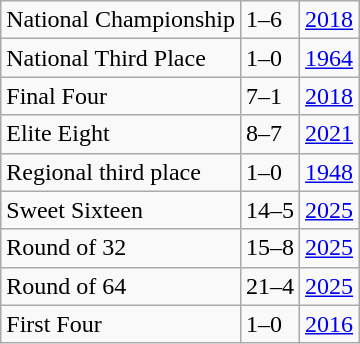<table class="wikitable">
<tr>
<td>National Championship</td>
<td>1–6</td>
<td><a href='#'>2018</a></td>
</tr>
<tr>
<td>National Third Place</td>
<td>1–0</td>
<td><a href='#'>1964</a></td>
</tr>
<tr>
<td>Final Four</td>
<td>7–1</td>
<td><a href='#'>2018</a></td>
</tr>
<tr>
<td>Elite Eight</td>
<td>8–7</td>
<td><a href='#'>2021</a></td>
</tr>
<tr>
<td>Regional third place</td>
<td>1–0</td>
<td><a href='#'>1948</a></td>
</tr>
<tr>
<td>Sweet Sixteen</td>
<td>14–5</td>
<td><a href='#'>2025</a></td>
</tr>
<tr>
<td>Round of 32</td>
<td>15–8</td>
<td><a href='#'>2025</a></td>
</tr>
<tr>
<td>Round of 64</td>
<td>21–4</td>
<td><a href='#'>2025</a></td>
</tr>
<tr>
<td>First Four</td>
<td>1–0</td>
<td><a href='#'>2016</a></td>
</tr>
</table>
